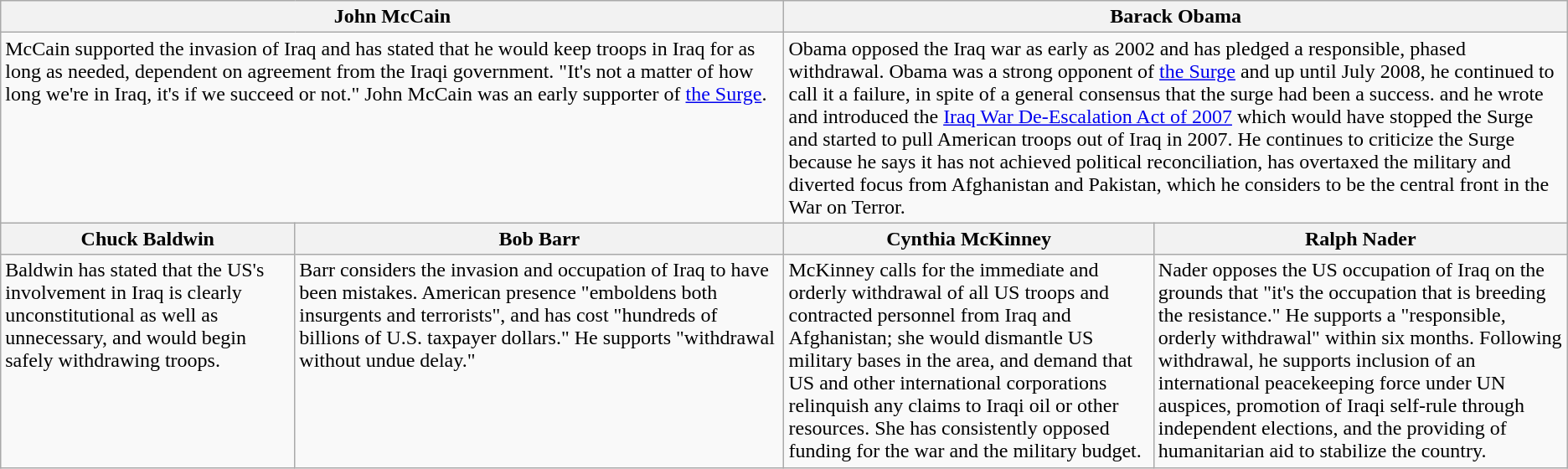<table class="wikitable">
<tr>
<th colspan="2">John McCain</th>
<th colspan="2">Barack Obama</th>
</tr>
<tr valign="top">
<td colspan="2" width="50%">McCain supported the invasion of Iraq and has stated that he would keep troops in Iraq for as long as needed, dependent on agreement from the Iraqi government. "It's not a matter of how long we're in Iraq, it's if we succeed or not."  John McCain was an early supporter of <a href='#'>the Surge</a>.</td>
<td colspan="2" width="50%">Obama opposed the Iraq war as early as 2002 and has pledged a responsible, phased withdrawal. Obama was a strong opponent of <a href='#'>the Surge</a> and up until July 2008, he continued to call it a failure, in spite of a general consensus that the surge had been a success. and he wrote and introduced the <a href='#'>Iraq War De-Escalation Act of 2007</a> which would have stopped the Surge and started to pull American troops out of Iraq in 2007.  He continues to criticize the Surge because he says it has not achieved political reconciliation, has overtaxed the military and diverted focus from Afghanistan and Pakistan, which he considers to be the central front in the War on Terror.</td>
</tr>
<tr>
<th>Chuck Baldwin</th>
<th>Bob Barr</th>
<th>Cynthia McKinney</th>
<th>Ralph Nader</th>
</tr>
<tr valign="top">
<td>Baldwin has stated that the US's involvement in Iraq is clearly unconstitutional as well as unnecessary, and would begin safely withdrawing troops.</td>
<td>Barr considers the invasion and occupation of Iraq to have been mistakes. American presence "emboldens both insurgents and terrorists", and has cost "hundreds of billions of U.S. taxpayer dollars." He supports "withdrawal without undue delay."</td>
<td>McKinney calls for the immediate and orderly withdrawal of all US troops and contracted personnel from Iraq and Afghanistan; she would dismantle US military bases in the area, and demand that US and other international corporations relinquish any claims to Iraqi oil or other resources. She has consistently opposed funding for the war and the military budget.</td>
<td>Nader opposes the US occupation of Iraq on the grounds that "it's the occupation that is breeding the resistance." He supports a "responsible, orderly withdrawal" within six months. Following withdrawal, he supports inclusion of an international peacekeeping force under UN auspices, promotion of Iraqi self-rule through independent elections, and the providing of humanitarian aid to stabilize the country.</td>
</tr>
</table>
